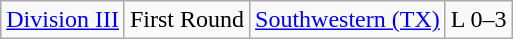<table class="wikitable">
<tr>
<td rowspan="5"><a href='#'>Division III</a></td>
<td>First Round</td>
<td><a href='#'>Southwestern (TX)</a></td>
<td>L 0–3</td>
</tr>
</table>
